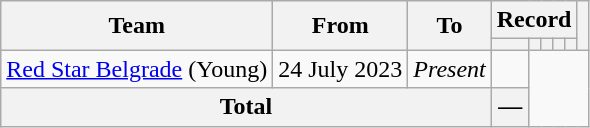<table class="wikitable" style="text-align:center">
<tr>
<th rowspan="2">Team</th>
<th rowspan="2">From</th>
<th rowspan="2">To</th>
<th colspan="5">Record</th>
<th rowspan="2"></th>
</tr>
<tr>
<th></th>
<th></th>
<th></th>
<th></th>
<th></th>
</tr>
<tr>
<td><a href='#'>Red Star Belgrade</a> (Young)</td>
<td align="left">24 July 2023</td>
<td align="left"><em>Present</em><br></td>
<td></td>
</tr>
<tr>
<th colspan="3">Total<br></th>
<th>—</th>
</tr>
</table>
